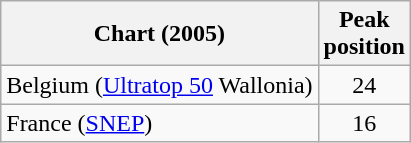<table class="wikitable">
<tr>
<th>Chart (2005)</th>
<th>Peak<br>position</th>
</tr>
<tr>
<td>Belgium (<a href='#'>Ultratop 50</a> Wallonia)</td>
<td align="center">24</td>
</tr>
<tr>
<td>France (<a href='#'>SNEP</a>)</td>
<td align="center">16</td>
</tr>
</table>
